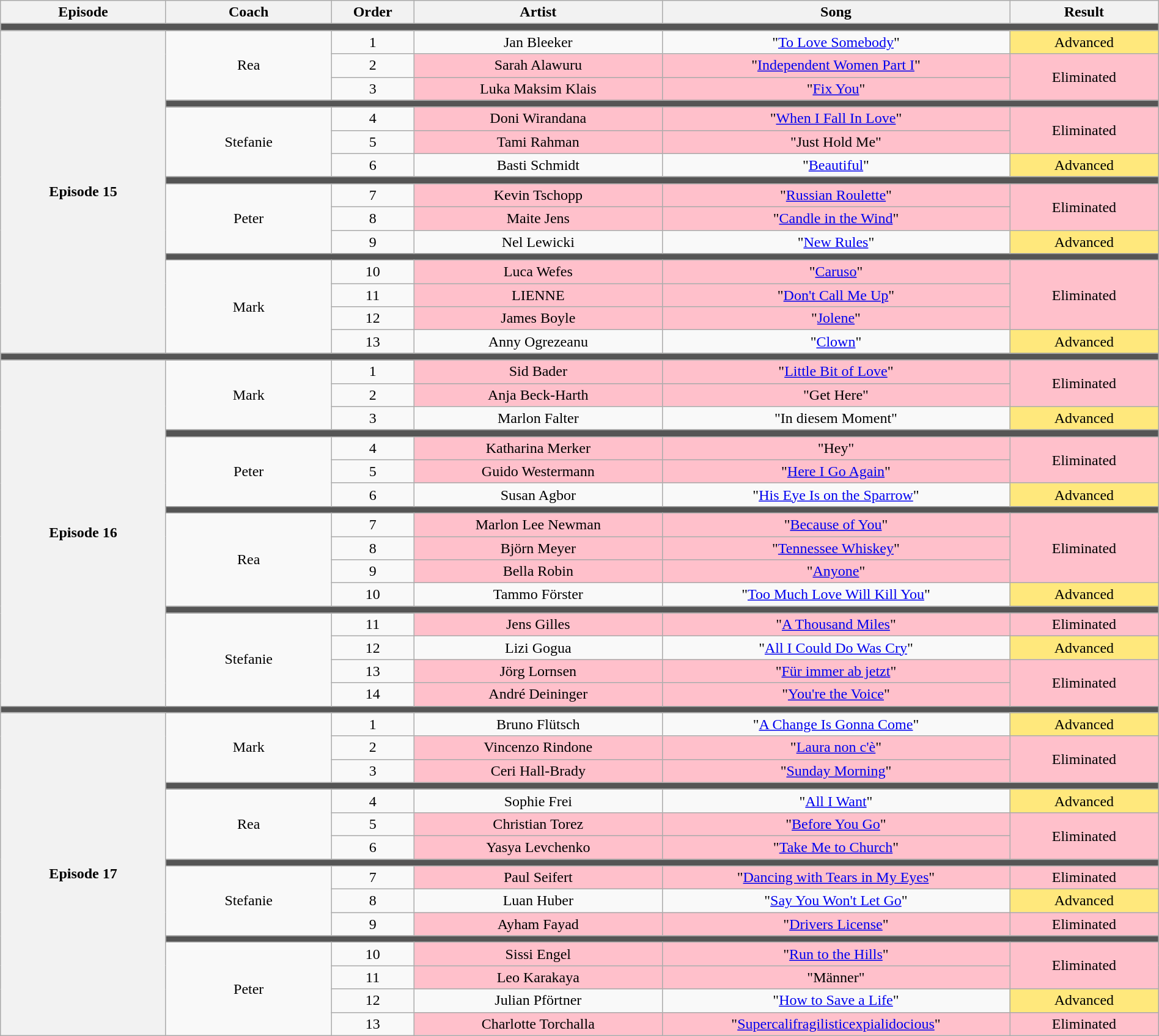<table class="wikitable plainrowheaders" style="text-align: center; width:100%;">
<tr>
<th scope="col" style="width:10%;">Episode</th>
<th style="width:10%;">Coach</th>
<th style="width:05%;">Order</th>
<th style="width:15%;">Artist</th>
<th style="width:21%;">Song</th>
<th style="width:09%;">Result</th>
</tr>
<tr>
<td colspan="6" style="background:#555;"></td>
</tr>
<tr>
<th rowspan="16">Episode 15<br></th>
<td rowspan="3">Rea</td>
<td>1</td>
<td>Jan Bleeker</td>
<td>"<a href='#'>To Love Somebody</a>"</td>
<td style="background: #FFE87C">Advanced</td>
</tr>
<tr>
<td>2</td>
<td style="background: pink">Sarah Alawuru</td>
<td style="background: pink">"<a href='#'>Independent Women Part I</a>"</td>
<td rowspan="2" style="background: pink">Eliminated</td>
</tr>
<tr>
<td>3</td>
<td style="background: pink">Luka Maksim Klais</td>
<td style="background: pink">"<a href='#'>Fix You</a>"</td>
</tr>
<tr>
<td colspan="5" style="background:#555;"></td>
</tr>
<tr>
<td rowspan="3">Stefanie</td>
<td>4</td>
<td style="background: pink">Doni Wirandana</td>
<td style="background: pink">"<a href='#'>When I Fall In Love</a>"</td>
<td rowspan="2" style="background: pink">Eliminated</td>
</tr>
<tr>
<td>5</td>
<td style="background: pink">Tami Rahman</td>
<td style="background: pink">"Just Hold Me"</td>
</tr>
<tr>
<td>6</td>
<td>Basti Schmidt</td>
<td>"<a href='#'>Beautiful</a>"</td>
<td style="background: #FFE87C">Advanced</td>
</tr>
<tr>
<td colspan="5" style="background:#555;"></td>
</tr>
<tr>
<td rowspan="3">Peter</td>
<td>7</td>
<td style="background:pink">Kevin Tschopp</td>
<td style="background:pink">"<a href='#'>Russian Roulette</a>"</td>
<td rowspan="2" style="background:pink">Eliminated</td>
</tr>
<tr>
<td>8</td>
<td style="background:pink">Maite Jens</td>
<td style="background:pink">"<a href='#'>Candle in the Wind</a>"</td>
</tr>
<tr>
<td>9</td>
<td>Nel Lewicki</td>
<td>"<a href='#'>New Rules</a>"</td>
<td style="background: #FFE87C">Advanced</td>
</tr>
<tr>
<td colspan="5" style="background:#555;"></td>
</tr>
<tr>
<td rowspan="4">Mark</td>
<td>10</td>
<td style="background:pink">Luca Wefes</td>
<td style="background:pink">"<a href='#'>Caruso</a>"</td>
<td rowspan="3" style="background:pink">Eliminated</td>
</tr>
<tr>
<td>11</td>
<td style="background:pink">LIENNE</td>
<td style="background:pink">"<a href='#'>Don't Call Me Up</a>"</td>
</tr>
<tr>
<td>12</td>
<td style="background:pink">James Boyle</td>
<td style="background:pink">"<a href='#'>Jolene</a>"</td>
</tr>
<tr>
<td>13</td>
<td>Anny Ogrezeanu</td>
<td>"<a href='#'>Clown</a>"</td>
<td style="background: #FFE87C">Advanced</td>
</tr>
<tr>
<td colspan="6" style="background:#555;"></td>
</tr>
<tr>
<th rowspan="17">Episode 16<br></th>
<td rowspan="3">Mark</td>
<td>1</td>
<td style="background: pink">Sid Bader</td>
<td style="background: pink">"<a href='#'>Little Bit of Love</a>"</td>
<td rowspan="2" style="background: pink">Eliminated</td>
</tr>
<tr>
<td>2</td>
<td style="background: pink">Anja Beck-Harth</td>
<td style="background: pink">"Get Here"</td>
</tr>
<tr>
<td>3</td>
<td>Marlon Falter</td>
<td>"In diesem Moment"</td>
<td style="background: #FFE87C">Advanced</td>
</tr>
<tr>
<td colspan="5" style="background:#555;"></td>
</tr>
<tr>
<td rowspan="3">Peter</td>
<td>4</td>
<td style="background: pink">Katharina Merker</td>
<td style="background: pink">"Hey"</td>
<td rowspan="2" style="background: pink">Eliminated</td>
</tr>
<tr>
<td>5</td>
<td style="background: pink">Guido Westermann</td>
<td style="background: pink">"<a href='#'>Here I Go Again</a>"</td>
</tr>
<tr>
<td>6</td>
<td>Susan Agbor</td>
<td>"<a href='#'>His Eye Is on the Sparrow</a>"</td>
<td style="background: #FFE87C">Advanced</td>
</tr>
<tr>
<td colspan="5" style="background:#555;"></td>
</tr>
<tr>
<td rowspan="4">Rea</td>
<td>7</td>
<td style="background: pink">Marlon Lee Newman</td>
<td style="background: pink">"<a href='#'>Because of You</a>"</td>
<td rowspan="3" style="background: pink">Eliminated</td>
</tr>
<tr>
<td>8</td>
<td style="background: pink">Björn Meyer</td>
<td style="background: pink">"<a href='#'>Tennessee Whiskey</a>"</td>
</tr>
<tr>
<td>9</td>
<td style="background: pink">Bella Robin</td>
<td style="background: pink">"<a href='#'>Anyone</a>"</td>
</tr>
<tr>
<td>10</td>
<td>Tammo Förster</td>
<td>"<a href='#'>Too Much Love Will Kill You</a>"</td>
<td style="background: #FFE87C">Advanced</td>
</tr>
<tr>
<td colspan="5" style="background:#555;"></td>
</tr>
<tr>
<td rowspan="4">Stefanie</td>
<td>11</td>
<td style="background: pink">Jens Gilles</td>
<td style="background: pink">"<a href='#'>A Thousand Miles</a>"</td>
<td style="background: pink">Eliminated</td>
</tr>
<tr>
<td>12</td>
<td>Lizi Gogua</td>
<td>"<a href='#'>All I Could Do Was Cry</a>"</td>
<td style="background: #FFE87C">Advanced</td>
</tr>
<tr>
<td>13</td>
<td style="background: pink">Jörg Lornsen</td>
<td style="background: pink">"<a href='#'>Für immer ab jetzt</a>"</td>
<td rowspan="2" style="background: pink">Eliminated</td>
</tr>
<tr>
<td>14</td>
<td style="background: pink">André Deininger</td>
<td style="background: pink">"<a href='#'>You're the Voice</a>"</td>
</tr>
<tr>
<td colspan="6" style="background:#555;"></td>
</tr>
<tr>
<th rowspan="16">Episode 17<br></th>
<td rowspan="3">Mark</td>
<td>1</td>
<td>Bruno Flütsch</td>
<td>"<a href='#'>A Change Is Gonna Come</a>"</td>
<td style="background: #FFE87C">Advanced</td>
</tr>
<tr>
<td>2</td>
<td style="background: pink">Vincenzo Rindone</td>
<td style="background: pink">"<a href='#'>Laura non c'è</a>"</td>
<td rowspan="2" style="background: pink">Eliminated</td>
</tr>
<tr>
<td>3</td>
<td style="background: pink">Ceri Hall-Brady</td>
<td style="background: pink">"<a href='#'>Sunday Morning</a>"</td>
</tr>
<tr>
<td colspan="5" style="background:#555;"></td>
</tr>
<tr>
<td rowspan="3">Rea</td>
<td>4</td>
<td>Sophie Frei</td>
<td>"<a href='#'>All I Want</a>"</td>
<td style="background: #FFE87C">Advanced</td>
</tr>
<tr>
<td>5</td>
<td style="background: pink">Christian Torez</td>
<td style="background: pink">"<a href='#'>Before You Go</a>"</td>
<td rowspan="2" style="background: pink">Eliminated</td>
</tr>
<tr>
<td>6</td>
<td style="background: pink">Yasya Levchenko</td>
<td style="background: pink">"<a href='#'>Take Me to Church</a>"</td>
</tr>
<tr>
<td colspan="5" style="background:#555;"></td>
</tr>
<tr>
<td rowspan="3">Stefanie</td>
<td>7</td>
<td style="background: pink">Paul Seifert</td>
<td style="background: pink">"<a href='#'>Dancing with Tears in My Eyes</a>"</td>
<td style="background: pink">Eliminated</td>
</tr>
<tr>
<td>8</td>
<td>Luan Huber</td>
<td>"<a href='#'>Say You Won't Let Go</a>"</td>
<td style="background: #FFE87C">Advanced</td>
</tr>
<tr>
<td>9</td>
<td style="background: pink">Ayham Fayad</td>
<td style="background: pink">"<a href='#'>Drivers License</a>"</td>
<td style="background: pink">Eliminated</td>
</tr>
<tr>
<td colspan="5" style="background:#555;"></td>
</tr>
<tr>
<td rowspan="4">Peter</td>
<td>10</td>
<td style="background: pink">Sissi Engel</td>
<td style="background: pink">"<a href='#'>Run to the Hills</a>"</td>
<td rowspan="2" style="background: pink">Eliminated</td>
</tr>
<tr>
<td>11</td>
<td style="background: pink">Leo Karakaya</td>
<td style="background: pink">"Männer"</td>
</tr>
<tr>
<td>12</td>
<td>Julian Pförtner</td>
<td>"<a href='#'>How to Save a Life</a>"</td>
<td style="background: #FFE87C">Advanced</td>
</tr>
<tr>
<td>13</td>
<td style="background: pink">Charlotte Torchalla</td>
<td style="background: pink">"<a href='#'>Supercalifragilisticexpialidocious</a>"</td>
<td style="background: pink">Eliminated</td>
</tr>
</table>
